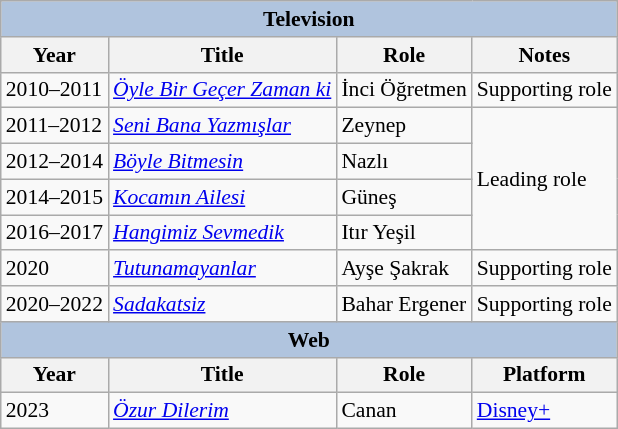<table class="wikitable" style="font-size:90%">
<tr>
<th colspan="4" style="background:LightSteelBlue">Television</th>
</tr>
<tr>
<th>Year</th>
<th>Title</th>
<th>Role</th>
<th>Notes</th>
</tr>
<tr>
<td>2010–2011</td>
<td><em><a href='#'>Öyle Bir Geçer Zaman ki</a></em></td>
<td>İnci Öğretmen</td>
<td>Supporting role</td>
</tr>
<tr>
<td>2011–2012</td>
<td><em><a href='#'>Seni Bana Yazmışlar</a></em></td>
<td>Zeynep</td>
<td rowspan="4">Leading role</td>
</tr>
<tr>
<td>2012–2014</td>
<td><em><a href='#'>Böyle Bitmesin</a></em></td>
<td>Nazlı</td>
</tr>
<tr>
<td>2014–2015</td>
<td><em><a href='#'>Kocamın Ailesi</a></em></td>
<td>Güneş</td>
</tr>
<tr>
<td>2016–2017</td>
<td><em><a href='#'>Hangimiz Sevmedik</a></em></td>
<td>Itır Yeşil</td>
</tr>
<tr>
<td>2020</td>
<td><em><a href='#'>Tutunamayanlar</a></em></td>
<td>Ayşe Şakrak</td>
<td>Supporting role</td>
</tr>
<tr>
<td>2020–2022</td>
<td><em><a href='#'>Sadakatsiz</a></em></td>
<td>Bahar Ergener</td>
<td>Supporting role</td>
</tr>
<tr>
<th colspan="4" style="background:LightSteelBlue">Web</th>
</tr>
<tr>
<th>Year</th>
<th>Title</th>
<th>Role</th>
<th>Platform</th>
</tr>
<tr>
<td>2023</td>
<td><em><a href='#'>Özur Dilerim</a></em></td>
<td>Canan</td>
<td><a href='#'>Disney+</a></td>
</tr>
</table>
